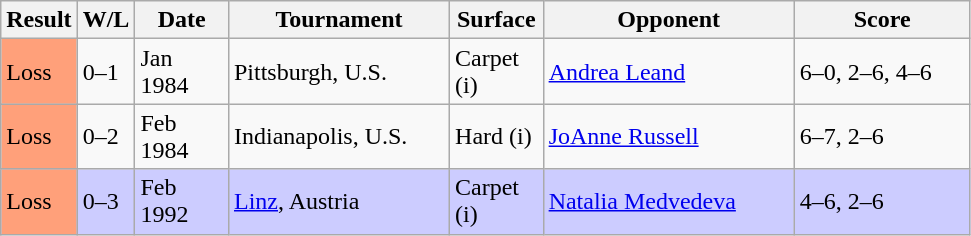<table class="sortable wikitable">
<tr>
<th>Result</th>
<th style="width:30px" class="unsortable">W/L</th>
<th style="width:55px">Date</th>
<th style="width:140px">Tournament</th>
<th style="width:55px">Surface</th>
<th style="width:160px">Opponent</th>
<th style="width:110px" class="unsortable">Score</th>
</tr>
<tr>
<td style="background:#ffa07a;">Loss</td>
<td>0–1</td>
<td>Jan 1984</td>
<td>Pittsburgh, U.S.</td>
<td>Carpet (i)</td>
<td> <a href='#'>Andrea Leand</a></td>
<td>6–0, 2–6, 4–6</td>
</tr>
<tr>
<td style="background:#ffa07a;">Loss</td>
<td>0–2</td>
<td>Feb 1984</td>
<td>Indianapolis, U.S.</td>
<td>Hard (i)</td>
<td> <a href='#'>JoAnne Russell</a></td>
<td>6–7, 2–6</td>
</tr>
<tr style="background:#ccf;">
<td style="background:#ffa07a;">Loss</td>
<td>0–3</td>
<td>Feb 1992</td>
<td><a href='#'>Linz</a>, Austria</td>
<td>Carpet (i)</td>
<td> <a href='#'>Natalia Medvedeva</a></td>
<td>4–6, 2–6</td>
</tr>
</table>
